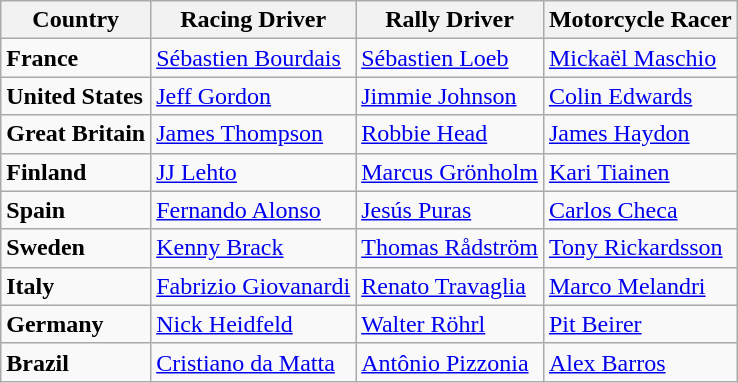<table class="wikitable">
<tr>
<th>Country</th>
<th>Racing Driver</th>
<th>Rally Driver</th>
<th>Motorcycle Racer</th>
</tr>
<tr>
<td><strong>France</strong></td>
<td> <a href='#'>Sébastien Bourdais</a></td>
<td> <a href='#'>Sébastien Loeb</a></td>
<td> <a href='#'>Mickaël Maschio</a></td>
</tr>
<tr>
<td><strong>United States</strong></td>
<td> <a href='#'>Jeff Gordon</a></td>
<td> <a href='#'>Jimmie Johnson</a></td>
<td> <a href='#'>Colin Edwards</a></td>
</tr>
<tr>
<td><strong>Great Britain</strong></td>
<td> <a href='#'>James Thompson</a></td>
<td> <a href='#'>Robbie Head</a></td>
<td> <a href='#'>James Haydon</a></td>
</tr>
<tr>
<td><strong>Finland</strong></td>
<td> <a href='#'>JJ Lehto</a></td>
<td> <a href='#'>Marcus Grönholm</a></td>
<td> <a href='#'>Kari Tiainen</a></td>
</tr>
<tr>
<td><strong>Spain</strong></td>
<td> <a href='#'>Fernando Alonso</a></td>
<td> <a href='#'>Jesús Puras</a></td>
<td> <a href='#'>Carlos Checa</a></td>
</tr>
<tr>
<td><strong>Sweden</strong></td>
<td> <a href='#'>Kenny Brack</a></td>
<td> <a href='#'>Thomas Rådström</a></td>
<td> <a href='#'>Tony Rickardsson</a></td>
</tr>
<tr>
<td><strong>Italy</strong></td>
<td> <a href='#'>Fabrizio Giovanardi</a></td>
<td> <a href='#'>Renato Travaglia</a></td>
<td> <a href='#'>Marco Melandri</a></td>
</tr>
<tr>
<td><strong>Germany</strong></td>
<td> <a href='#'>Nick Heidfeld</a></td>
<td> <a href='#'>Walter Röhrl</a></td>
<td> <a href='#'>Pit Beirer</a></td>
</tr>
<tr>
<td><strong>Brazil</strong></td>
<td> <a href='#'>Cristiano da Matta</a></td>
<td> <a href='#'>Antônio Pizzonia</a></td>
<td> <a href='#'>Alex Barros</a></td>
</tr>
</table>
